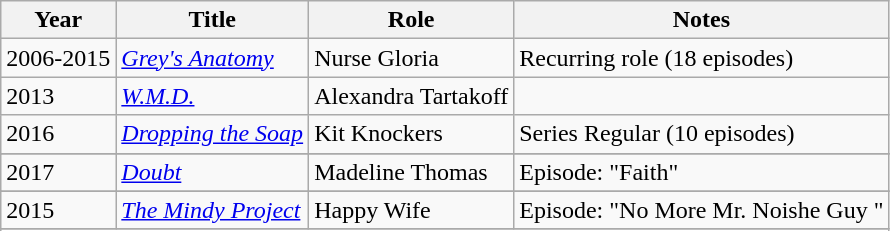<table class="wikitable sortable">
<tr>
<th>Year</th>
<th>Title</th>
<th>Role</th>
<th class="unsortable">Notes</th>
</tr>
<tr>
<td>2006-2015</td>
<td><em><a href='#'>Grey's Anatomy</a></em></td>
<td>Nurse Gloria</td>
<td>Recurring role (18 episodes)</td>
</tr>
<tr>
<td>2013</td>
<td><em><a href='#'>W.M.D.</a></em></td>
<td>Alexandra Tartakoff</td>
</tr>
<tr>
<td>2016</td>
<td><em><a href='#'>Dropping the Soap</a></em></td>
<td>Kit Knockers</td>
<td>Series Regular (10 episodes)</td>
</tr>
<tr>
</tr>
<tr>
<td>2017</td>
<td><em><a href='#'>Doubt</a></em></td>
<td>Madeline Thomas</td>
<td>Episode: "Faith"</td>
</tr>
<tr>
</tr>
<tr>
<td>2015</td>
<td><em><a href='#'>The Mindy Project</a></em></td>
<td>Happy Wife</td>
<td>Episode: "No More Mr. Noishe Guy "</td>
</tr>
<tr>
</tr>
<tr>
</tr>
</table>
